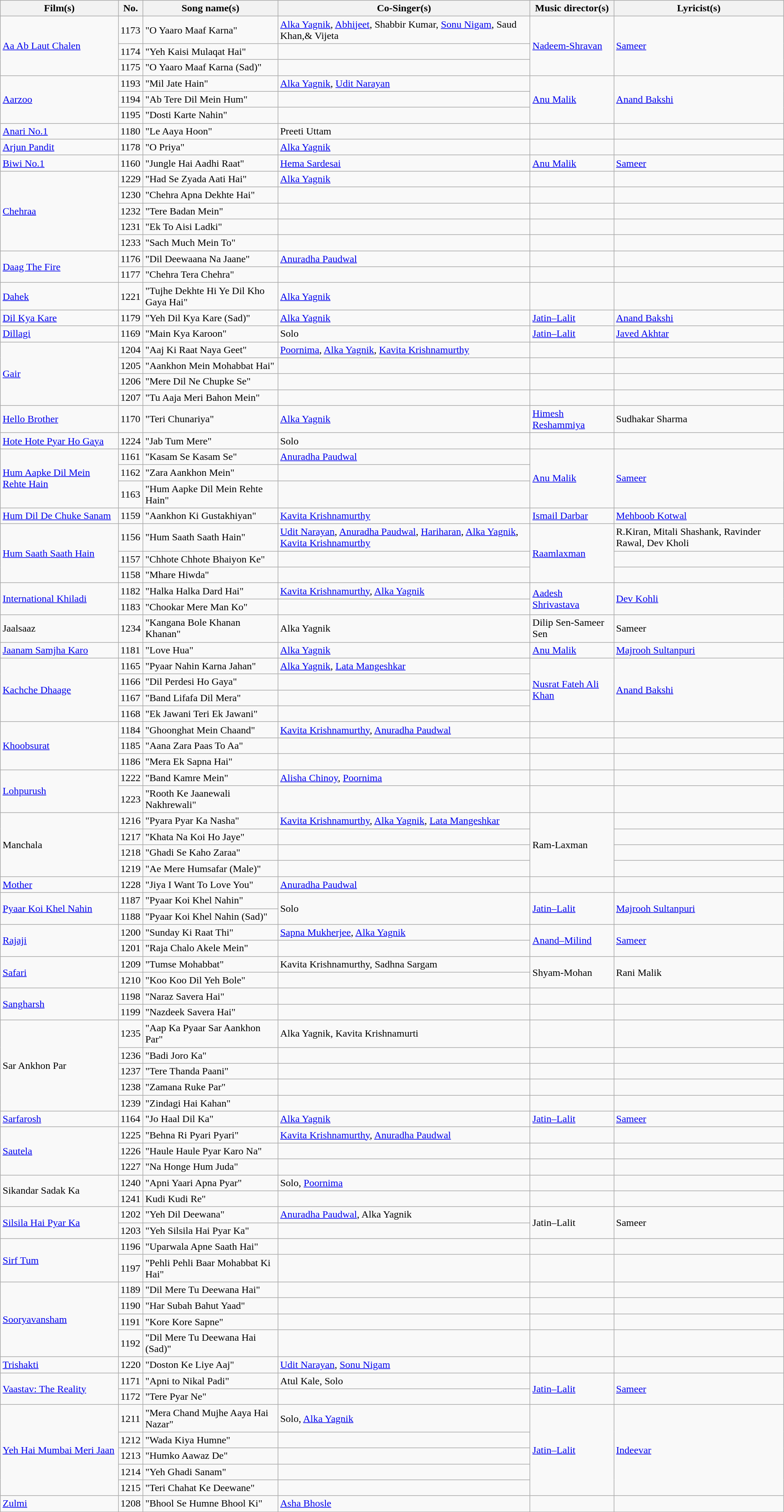<table class="wikitable sortable">
<tr>
<th>Film(s)</th>
<th>No.</th>
<th>Song name(s)</th>
<th>Co-Singer(s)</th>
<th>Music director(s)</th>
<th>Lyricist(s)</th>
</tr>
<tr>
<td rowspan="3"><a href='#'>Aa Ab Laut Chalen</a></td>
<td>1173</td>
<td>"O Yaaro Maaf Karna"</td>
<td><a href='#'>Alka Yagnik</a>, <a href='#'>Abhijeet</a>, Shabbir Kumar, <a href='#'>Sonu Nigam</a>, Saud Khan,& Vijeta</td>
<td rowspan="3"><a href='#'>Nadeem-Shravan</a></td>
<td rowspan="3"><a href='#'>Sameer</a></td>
</tr>
<tr>
<td>1174</td>
<td>"Yeh Kaisi Mulaqat Hai"</td>
<td></td>
</tr>
<tr>
<td>1175</td>
<td>"O Yaaro Maaf Karna (Sad)"</td>
<td></td>
</tr>
<tr>
<td rowspan="3"><a href='#'>Aarzoo</a></td>
<td>1193</td>
<td>"Mil Jate Hain"</td>
<td><a href='#'>Alka Yagnik</a>, <a href='#'>Udit Narayan</a></td>
<td rowspan="3"><a href='#'>Anu Malik</a></td>
<td rowspan="3"><a href='#'>Anand Bakshi</a></td>
</tr>
<tr>
<td>1194</td>
<td>"Ab Tere Dil Mein Hum"</td>
<td></td>
</tr>
<tr>
<td>1195</td>
<td>"Dosti Karte Nahin"</td>
<td></td>
</tr>
<tr>
<td><a href='#'>Anari No.1</a></td>
<td>1180</td>
<td>"Le Aaya Hoon"</td>
<td>Preeti Uttam</td>
<td></td>
<td></td>
</tr>
<tr>
<td><a href='#'>Arjun Pandit</a></td>
<td>1178</td>
<td>"O Priya"</td>
<td><a href='#'>Alka Yagnik</a></td>
<td></td>
<td></td>
</tr>
<tr>
<td><a href='#'>Biwi No.1</a></td>
<td>1160</td>
<td>"Jungle Hai Aadhi Raat"</td>
<td><a href='#'>Hema Sardesai</a></td>
<td><a href='#'>Anu Malik</a></td>
<td><a href='#'>Sameer</a></td>
</tr>
<tr>
<td rowspan="5"><a href='#'>Chehraa</a></td>
<td>1229</td>
<td>"Had Se Zyada Aati Hai"</td>
<td><a href='#'>Alka Yagnik</a></td>
<td></td>
<td></td>
</tr>
<tr>
<td>1230</td>
<td>"Chehra Apna Dekhte Hai"</td>
<td></td>
<td></td>
<td></td>
</tr>
<tr>
<td>1232</td>
<td>"Tere Badan Mein"</td>
<td></td>
<td></td>
<td></td>
</tr>
<tr>
<td>1231</td>
<td>"Ek To Aisi Ladki"</td>
<td></td>
<td></td>
<td></td>
</tr>
<tr>
<td>1233</td>
<td>"Sach Much Mein To"</td>
<td></td>
<td></td>
<td></td>
</tr>
<tr>
<td rowspan="2"><a href='#'>Daag The Fire</a></td>
<td>1176</td>
<td>"Dil Deewaana Na Jaane"</td>
<td><a href='#'>Anuradha Paudwal</a></td>
<td></td>
<td></td>
</tr>
<tr>
<td>1177</td>
<td>"Chehra Tera Chehra"</td>
<td></td>
<td></td>
<td></td>
</tr>
<tr>
<td><a href='#'>Dahek</a></td>
<td>1221</td>
<td>"Tujhe Dekhte Hi Ye Dil Kho Gaya Hai"</td>
<td><a href='#'>Alka Yagnik</a></td>
<td></td>
<td></td>
</tr>
<tr>
<td><a href='#'>Dil Kya Kare</a></td>
<td>1179</td>
<td>"Yeh Dil Kya Kare (Sad)"</td>
<td><a href='#'>Alka Yagnik</a></td>
<td><a href='#'>Jatin–Lalit</a></td>
<td><a href='#'>Anand Bakshi</a></td>
</tr>
<tr>
<td><a href='#'>Dillagi</a></td>
<td>1169</td>
<td>"Main Kya Karoon"</td>
<td>Solo</td>
<td><a href='#'>Jatin–Lalit</a></td>
<td><a href='#'>Javed Akhtar</a></td>
</tr>
<tr>
<td rowspan="4"><a href='#'>Gair</a></td>
<td>1204</td>
<td>"Aaj Ki Raat Naya Geet"</td>
<td><a href='#'>Poornima</a>, <a href='#'>Alka Yagnik</a>, <a href='#'>Kavita Krishnamurthy</a></td>
<td></td>
<td></td>
</tr>
<tr>
<td>1205</td>
<td>"Aankhon Mein Mohabbat Hai"</td>
<td></td>
<td></td>
<td></td>
</tr>
<tr>
<td>1206</td>
<td>"Mere Dil Ne Chupke Se"</td>
<td></td>
<td></td>
<td></td>
</tr>
<tr>
<td>1207</td>
<td>"Tu Aaja Meri Bahon Mein"</td>
<td></td>
<td></td>
<td></td>
</tr>
<tr>
<td><a href='#'>Hello Brother</a></td>
<td>1170</td>
<td>"Teri Chunariya"</td>
<td><a href='#'>Alka Yagnik</a></td>
<td><a href='#'>Himesh Reshammiya</a></td>
<td>Sudhakar Sharma</td>
</tr>
<tr>
<td><a href='#'>Hote Hote Pyar Ho Gaya</a></td>
<td>1224</td>
<td>"Jab Tum Mere"</td>
<td>Solo</td>
<td></td>
<td></td>
</tr>
<tr>
<td rowspan="3"><a href='#'>Hum Aapke Dil Mein Rehte Hain</a></td>
<td>1161</td>
<td>"Kasam Se Kasam Se"</td>
<td><a href='#'>Anuradha Paudwal</a></td>
<td rowspan="3"><a href='#'>Anu Malik</a></td>
<td rowspan="3"><a href='#'>Sameer</a></td>
</tr>
<tr>
<td>1162</td>
<td>"Zara Aankhon Mein"</td>
<td></td>
</tr>
<tr>
<td>1163</td>
<td>"Hum Aapke Dil Mein Rehte Hain"</td>
<td></td>
</tr>
<tr>
<td><a href='#'>Hum Dil De Chuke Sanam</a></td>
<td>1159</td>
<td>"Aankhon Ki Gustakhiyan"</td>
<td><a href='#'>Kavita Krishnamurthy</a></td>
<td><a href='#'>Ismail Darbar</a></td>
<td><a href='#'>Mehboob Kotwal</a></td>
</tr>
<tr>
<td rowspan="3"><a href='#'>Hum Saath Saath Hain</a></td>
<td>1156</td>
<td>"Hum Saath Saath Hain"</td>
<td><a href='#'>Udit Narayan</a>, <a href='#'>Anuradha Paudwal</a>, <a href='#'>Hariharan</a>, <a href='#'>Alka Yagnik</a>, <a href='#'>Kavita Krishnamurthy</a></td>
<td rowspan="3"><a href='#'>Raamlaxman</a></td>
<td>R.Kiran, Mitali Shashank, Ravinder Rawal, Dev Kholi</td>
</tr>
<tr>
<td>1157</td>
<td>"Chhote Chhote Bhaiyon Ke"</td>
<td></td>
<td></td>
</tr>
<tr>
<td>1158</td>
<td>"Mhare Hiwda"</td>
<td></td>
<td></td>
</tr>
<tr>
<td rowspan="2"><a href='#'>International Khiladi</a></td>
<td>1182</td>
<td>"Halka Halka Dard Hai"</td>
<td><a href='#'>Kavita Krishnamurthy</a>, <a href='#'>Alka Yagnik</a></td>
<td rowspan="2"><a href='#'>Aadesh Shrivastava</a></td>
<td rowspan="2"><a href='#'>Dev Kohli</a></td>
</tr>
<tr>
<td>1183</td>
<td>"Chookar Mere Man Ko"</td>
<td></td>
</tr>
<tr>
<td>Jaalsaaz</td>
<td>1234</td>
<td>"Kangana Bole Khanan Khanan"</td>
<td>Alka Yagnik</td>
<td>Dilip Sen-Sameer Sen</td>
<td>Sameer</td>
</tr>
<tr>
<td><a href='#'>Jaanam Samjha Karo</a></td>
<td>1181</td>
<td>"Love Hua"</td>
<td><a href='#'>Alka Yagnik</a></td>
<td><a href='#'>Anu Malik</a></td>
<td><a href='#'>Majrooh Sultanpuri</a></td>
</tr>
<tr>
<td rowspan="4"><a href='#'>Kachche Dhaage</a></td>
<td>1165</td>
<td>"Pyaar Nahin Karna Jahan"</td>
<td><a href='#'>Alka Yagnik</a>, <a href='#'>Lata Mangeshkar</a></td>
<td rowspan="4"><a href='#'>Nusrat Fateh Ali Khan</a></td>
<td rowspan="4"><a href='#'>Anand Bakshi</a></td>
</tr>
<tr>
<td>1166</td>
<td>"Dil Perdesi Ho Gaya"</td>
<td></td>
</tr>
<tr>
<td>1167</td>
<td>"Band Lifafa Dil Mera"</td>
<td></td>
</tr>
<tr>
<td>1168</td>
<td>"Ek Jawani Teri Ek Jawani"</td>
<td></td>
</tr>
<tr>
<td rowspan="3"><a href='#'>Khoobsurat</a></td>
<td>1184</td>
<td>"Ghoonghat Mein Chaand"</td>
<td><a href='#'>Kavita Krishnamurthy</a>, <a href='#'>Anuradha Paudwal</a></td>
<td></td>
<td></td>
</tr>
<tr>
<td>1185</td>
<td>"Aana Zara Paas To Aa"</td>
<td></td>
<td></td>
<td></td>
</tr>
<tr>
<td>1186</td>
<td>"Mera Ek Sapna Hai"</td>
<td></td>
<td></td>
<td></td>
</tr>
<tr>
<td rowspan="2"><a href='#'>Lohpurush</a></td>
<td>1222</td>
<td>"Band Kamre Mein"</td>
<td><a href='#'>Alisha Chinoy</a>, <a href='#'>Poornima</a></td>
<td></td>
<td></td>
</tr>
<tr>
<td>1223</td>
<td>"Rooth Ke Jaanewali Nakhrewali"</td>
<td></td>
<td></td>
<td></td>
</tr>
<tr>
<td rowspan="4">Manchala</td>
<td>1216</td>
<td>"Pyara Pyar Ka Nasha"</td>
<td><a href='#'>Kavita Krishnamurthy</a>, <a href='#'>Alka Yagnik</a>, <a href='#'>Lata Mangeshkar</a></td>
<td rowspan="4">Ram-Laxman</td>
<td></td>
</tr>
<tr>
<td>1217</td>
<td>"Khata Na Koi Ho Jaye"</td>
<td></td>
<td></td>
</tr>
<tr>
<td>1218</td>
<td>"Ghadi Se Kaho Zaraa"</td>
<td></td>
<td></td>
</tr>
<tr>
<td>1219</td>
<td>"Ae Mere Humsafar (Male)"</td>
<td></td>
<td></td>
</tr>
<tr>
<td><a href='#'>Mother</a></td>
<td>1228</td>
<td>"Jiya I Want To Love You"</td>
<td><a href='#'>Anuradha Paudwal</a></td>
<td></td>
<td></td>
</tr>
<tr>
<td rowspan="2"><a href='#'>Pyaar Koi Khel Nahin</a></td>
<td>1187</td>
<td>"Pyaar Koi Khel Nahin"</td>
<td rowspan="2">Solo</td>
<td rowspan="2"><a href='#'>Jatin–Lalit</a></td>
<td rowspan="2"><a href='#'>Majrooh Sultanpuri</a></td>
</tr>
<tr>
<td>1188</td>
<td>"Pyaar Koi Khel Nahin (Sad)"</td>
</tr>
<tr>
<td rowspan="2"><a href='#'>Rajaji</a></td>
<td>1200</td>
<td>"Sunday Ki Raat Thi"</td>
<td><a href='#'>Sapna Mukherjee</a>, <a href='#'>Alka Yagnik</a></td>
<td rowspan="2"><a href='#'>Anand–Milind</a></td>
<td rowspan="2"><a href='#'>Sameer</a></td>
</tr>
<tr>
<td>1201</td>
<td>"Raja Chalo Akele Mein"</td>
<td></td>
</tr>
<tr>
<td rowspan="2"><a href='#'>Safari</a></td>
<td>1209</td>
<td>"Tumse Mohabbat"</td>
<td>Kavita Krishnamurthy, Sadhna Sargam</td>
<td rowspan="2">Shyam-Mohan</td>
<td rowspan="2">Rani Malik</td>
</tr>
<tr>
<td>1210</td>
<td>"Koo Koo Dil Yeh Bole"</td>
<td></td>
</tr>
<tr>
<td rowspan="2"><a href='#'>Sangharsh</a></td>
<td>1198</td>
<td>"Naraz Savera Hai"</td>
<td></td>
<td></td>
<td></td>
</tr>
<tr>
<td>1199</td>
<td>"Nazdeek Savera Hai"</td>
<td></td>
<td></td>
<td></td>
</tr>
<tr>
<td rowspan="5">Sar Ankhon Par</td>
<td>1235</td>
<td>"Aap Ka Pyaar Sar Aankhon Par"</td>
<td>Alka Yagnik, Kavita Krishnamurti</td>
<td></td>
<td></td>
</tr>
<tr>
<td>1236</td>
<td>"Badi Joro Ka"</td>
<td></td>
<td></td>
<td></td>
</tr>
<tr>
<td>1237</td>
<td>"Tere Thanda Paani"</td>
<td></td>
<td></td>
<td></td>
</tr>
<tr>
<td>1238</td>
<td>"Zamana Ruke Par"</td>
<td></td>
<td></td>
<td></td>
</tr>
<tr>
<td>1239</td>
<td>"Zindagi Hai Kahan"</td>
<td></td>
<td></td>
<td></td>
</tr>
<tr>
<td><a href='#'>Sarfarosh</a></td>
<td>1164</td>
<td>"Jo Haal Dil Ka"</td>
<td><a href='#'>Alka Yagnik</a></td>
<td><a href='#'>Jatin–Lalit</a></td>
<td><a href='#'>Sameer</a></td>
</tr>
<tr>
<td rowspan="3"><a href='#'>Sautela</a></td>
<td>1225</td>
<td>"Behna Ri Pyari Pyari"</td>
<td><a href='#'>Kavita Krishnamurthy</a>, <a href='#'>Anuradha Paudwal</a></td>
<td></td>
<td></td>
</tr>
<tr>
<td>1226</td>
<td>"Haule Haule Pyar Karo Na"</td>
<td></td>
<td></td>
<td></td>
</tr>
<tr>
<td>1227</td>
<td>"Na Honge Hum Juda"</td>
<td></td>
<td></td>
<td></td>
</tr>
<tr>
<td rowspan="2">Sikandar Sadak Ka</td>
<td>1240</td>
<td>"Apni Yaari Apna Pyar"</td>
<td>Solo, <a href='#'>Poornima</a></td>
<td></td>
<td></td>
</tr>
<tr>
<td>1241</td>
<td>Kudi Kudi Re"</td>
<td></td>
<td></td>
<td></td>
</tr>
<tr>
<td rowspan="2"><a href='#'>Silsila Hai Pyar Ka</a></td>
<td>1202</td>
<td>"Yeh Dil Deewana"</td>
<td><a href='#'>Anuradha Paudwal</a>, Alka Yagnik</td>
<td rowspan="2">Jatin–Lalit</td>
<td rowspan="2">Sameer</td>
</tr>
<tr>
<td>1203</td>
<td>"Yeh Silsila Hai Pyar Ka"</td>
<td></td>
</tr>
<tr>
<td rowspan="2"><a href='#'>Sirf Tum</a></td>
<td>1196</td>
<td>"Uparwala Apne Saath Hai"</td>
<td></td>
<td></td>
<td></td>
</tr>
<tr>
<td>1197</td>
<td>"Pehli Pehli Baar Mohabbat Ki Hai"</td>
<td></td>
<td></td>
<td></td>
</tr>
<tr>
<td rowspan="4"><a href='#'>Sooryavansham</a></td>
<td>1189</td>
<td>"Dil Mere Tu Deewana Hai"</td>
<td></td>
<td></td>
<td></td>
</tr>
<tr>
<td>1190</td>
<td>"Har Subah Bahut Yaad"</td>
<td></td>
<td></td>
<td></td>
</tr>
<tr>
<td>1191</td>
<td>"Kore Kore Sapne"</td>
<td></td>
<td></td>
<td></td>
</tr>
<tr>
<td>1192</td>
<td>"Dil Mere Tu Deewana Hai (Sad)"</td>
<td></td>
<td></td>
<td></td>
</tr>
<tr>
<td><a href='#'>Trishakti</a></td>
<td>1220</td>
<td>"Doston Ke Liye Aaj"</td>
<td><a href='#'>Udit Narayan</a>, <a href='#'>Sonu Nigam</a></td>
<td></td>
<td></td>
</tr>
<tr>
<td rowspan="2"><a href='#'>Vaastav: The Reality</a></td>
<td>1171</td>
<td>"Apni to Nikal Padi"</td>
<td>Atul Kale, Solo</td>
<td rowspan="2"><a href='#'>Jatin–Lalit</a></td>
<td rowspan="2"><a href='#'>Sameer</a></td>
</tr>
<tr>
<td>1172</td>
<td>"Tere Pyar Ne"</td>
<td></td>
</tr>
<tr>
<td rowspan="5"><a href='#'>Yeh Hai Mumbai Meri Jaan</a></td>
<td>1211</td>
<td>"Mera Chand Mujhe Aaya Hai Nazar"</td>
<td>Solo, <a href='#'>Alka Yagnik</a></td>
<td rowspan="5"><a href='#'>Jatin–Lalit</a></td>
<td rowspan="5"><a href='#'>Indeevar</a></td>
</tr>
<tr>
<td>1212</td>
<td>"Wada Kiya Humne"</td>
<td></td>
</tr>
<tr>
<td>1213</td>
<td>"Humko Aawaz De"</td>
<td></td>
</tr>
<tr>
<td>1214</td>
<td>"Yeh Ghadi Sanam"</td>
<td></td>
</tr>
<tr>
<td>1215</td>
<td>"Teri Chahat Ke Deewane"</td>
<td></td>
</tr>
<tr>
<td><a href='#'>Zulmi</a></td>
<td>1208</td>
<td>"Bhool Se Humne Bhool Ki"</td>
<td><a href='#'>Asha Bhosle</a></td>
<td></td>
<td></td>
</tr>
<tr>
</tr>
</table>
